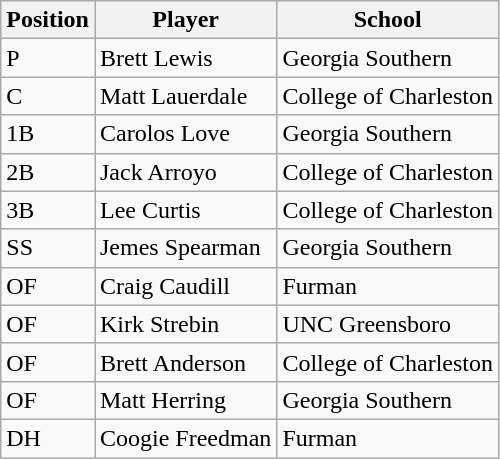<table class="wikitable">
<tr>
<th>Position</th>
<th>Player</th>
<th>School</th>
</tr>
<tr>
<td>P</td>
<td>Brett Lewis</td>
<td>Georgia Southern</td>
</tr>
<tr>
<td>C</td>
<td>Matt Lauerdale</td>
<td>College of Charleston</td>
</tr>
<tr>
<td>1B</td>
<td>Carolos Love</td>
<td>Georgia Southern</td>
</tr>
<tr>
<td>2B</td>
<td>Jack Arroyo</td>
<td>College of Charleston</td>
</tr>
<tr>
<td>3B</td>
<td>Lee Curtis</td>
<td>College of Charleston</td>
</tr>
<tr>
<td>SS</td>
<td>Jemes Spearman</td>
<td>Georgia Southern</td>
</tr>
<tr>
<td>OF</td>
<td>Craig Caudill</td>
<td>Furman</td>
</tr>
<tr>
<td>OF</td>
<td>Kirk Strebin</td>
<td>UNC Greensboro</td>
</tr>
<tr>
<td>OF</td>
<td>Brett Anderson</td>
<td>College of Charleston</td>
</tr>
<tr>
<td>OF</td>
<td>Matt Herring</td>
<td>Georgia Southern</td>
</tr>
<tr>
<td>DH</td>
<td>Coogie Freedman</td>
<td>Furman</td>
</tr>
</table>
